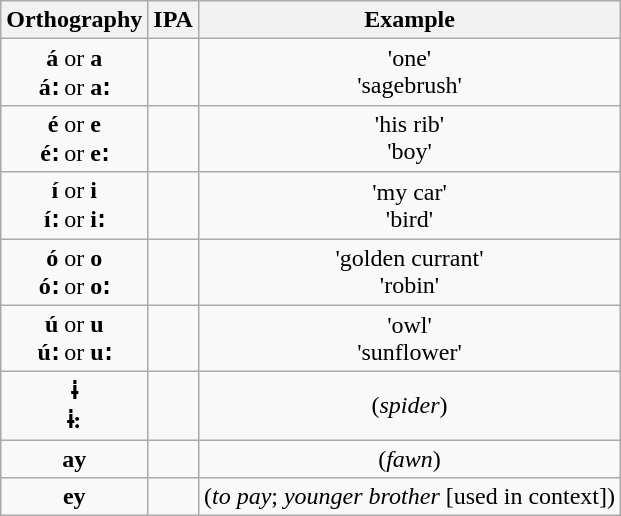<table class="wikitable" style="text-align:center;">
<tr>
<th>Orthography</th>
<th>IPA</th>
<th>Example</th>
</tr>
<tr>
<td><strong>á</strong> or <strong>a</strong><br><strong>á꞉</strong> or <strong>a꞉</strong></td>
<td><br></td>
<td> 'one'<br> 'sagebrush'</td>
</tr>
<tr>
<td><strong>é</strong> or <strong>e</strong><br><strong>é꞉</strong> or <strong>e꞉</strong></td>
<td><br></td>
<td> 'his rib'<br> 'boy'</td>
</tr>
<tr>
<td><strong>í</strong> or <strong>i</strong><br><strong>í꞉</strong> or <strong>i꞉</strong></td>
<td><br></td>
<td> 'my car'<br> 'bird'</td>
</tr>
<tr>
<td><strong>ó</strong> or <strong>o</strong><br><strong>ó꞉</strong> or <strong>o꞉</strong></td>
<td><br></td>
<td> 'golden currant'<br> 'robin'</td>
</tr>
<tr>
<td><strong>ú</strong> or <strong>u</strong><br><strong>ú꞉</strong> or <strong>u꞉</strong></td>
<td><br></td>
<td> 'owl'<br> 'sunflower'</td>
</tr>
<tr>
<td><strong>ɨ</strong><br><strong>ɨ:</strong></td>
<td><br></td>
<td> (<em>spider</em>)</td>
</tr>
<tr>
<td><strong>ay</strong></td>
<td></td>
<td> (<em>fawn</em>)</td>
</tr>
<tr>
<td><strong>ey</strong></td>
<td></td>
<td> (<em>to pay</em>; <em>younger brother</em> [used in context])</td>
</tr>
</table>
